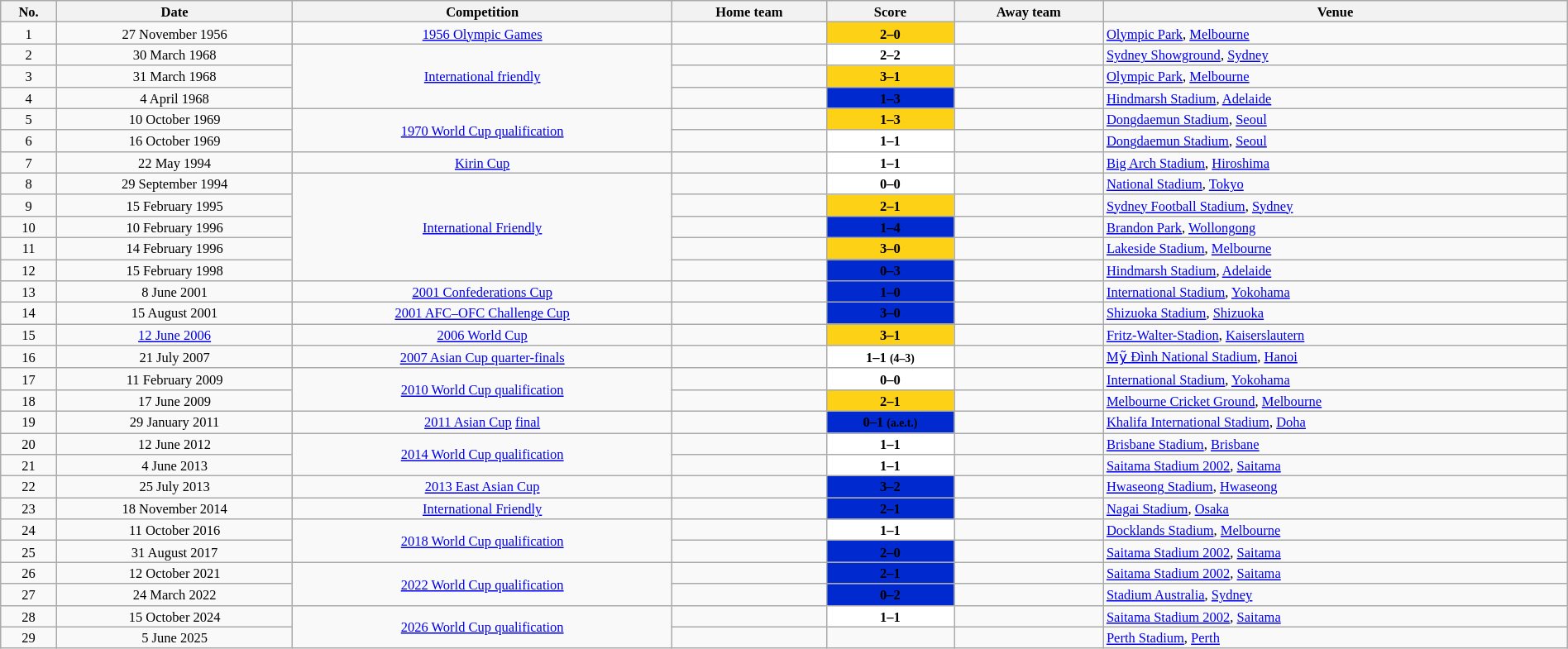<table class="wikitable" style="width:100%; margin:0 ; font-size: 11px">
<tr>
<th>No.</th>
<th>Date</th>
<th>Competition</th>
<th>Home team</th>
<th>Score</th>
<th>Away team</th>
<th>Venue</th>
</tr>
<tr>
<td align=center>1</td>
<td align=center>27 November 1956</td>
<td align=center><a href='#'>1956 Olympic Games</a></td>
<td align=right><strong></strong></td>
<td style="background:#fcd116; text-align:center;"><strong><span>2–0</span></strong></td>
<td align=left></td>
<td align=left> <a href='#'>Olympic Park</a>, <a href='#'>Melbourne</a></td>
</tr>
<tr>
<td align=center>2</td>
<td align=center>30 March 1968</td>
<td rowspan="3" align="center"><a href='#'>International friendly</a></td>
<td align=right></td>
<td style="background:white; text-align:center;"><strong>2–2</strong></td>
<td align=left></td>
<td align=left> <a href='#'>Sydney Showground</a>, <a href='#'>Sydney</a></td>
</tr>
<tr>
<td align=center>3</td>
<td align=center>31 March 1968</td>
<td align="right"><strong></strong></td>
<td style="background:#fcd116; text-align:center;"><strong><span>3–1</span></strong></td>
<td align=left></td>
<td align=left> <a href='#'>Olympic Park</a>, <a href='#'>Melbourne</a></td>
</tr>
<tr>
<td align=center>4</td>
<td align=center>4 April 1968</td>
<td align="right"></td>
<td style="background:#0029cf; text-align:center;"><strong><span>1–3</span></strong></td>
<td align=left><strong></strong></td>
<td align=left> <a href='#'>Hindmarsh Stadium</a>, <a href='#'>Adelaide</a></td>
</tr>
<tr>
<td align=center>5</td>
<td align=center>10 October 1969</td>
<td rowspan="2" align="center"><a href='#'>1970 World Cup qualification</a></td>
<td align=right></td>
<td style="background:#fcd116; text-align:center;"><strong><span>1–3</span></strong></td>
<td align=left><strong></strong></td>
<td align=left> <a href='#'>Dongdaemun Stadium</a>, <a href='#'>Seoul</a></td>
</tr>
<tr>
<td align=center>6</td>
<td align=center>16 October 1969</td>
<td align="right"></td>
<td style="background:white; text-align:center;"><strong>1–1</strong></td>
<td align=left></td>
<td align=left> <a href='#'>Dongdaemun Stadium</a>, <a href='#'>Seoul</a></td>
</tr>
<tr>
<td align=center>7</td>
<td align=center>22 May 1994</td>
<td align=center><a href='#'>Kirin Cup</a></td>
<td align=right></td>
<td style="background:white; text-align:center;"><strong>1–1</strong></td>
<td align=left></td>
<td align=left> <a href='#'>Big Arch Stadium</a>, <a href='#'>Hiroshima</a></td>
</tr>
<tr>
<td align=center>8</td>
<td align=center>29 September 1994</td>
<td rowspan="5" align="center"><a href='#'>International Friendly</a></td>
<td align=right></td>
<td style="background:white; text-align:center;"><strong>0–0</strong></td>
<td align=left></td>
<td align=left> <a href='#'>National Stadium</a>, <a href='#'>Tokyo</a></td>
</tr>
<tr>
<td align=center>9</td>
<td align=center>15 February 1995</td>
<td align="right"><strong></strong></td>
<td style="background:#fcd116; text-align:center;"><strong><span>2–1</span></strong></td>
<td align=left></td>
<td align=left> <a href='#'>Sydney Football Stadium</a>, <a href='#'>Sydney</a></td>
</tr>
<tr>
<td align=center>10</td>
<td align=center>10 February 1996</td>
<td align="right"></td>
<td style="background:#0029cf; text-align:center;"><strong><span>1–4</span></strong></td>
<td align=left><strong></strong></td>
<td align=left> <a href='#'>Brandon Park</a>, <a href='#'>Wollongong</a></td>
</tr>
<tr>
<td align=center>11</td>
<td align=center>14 February 1996</td>
<td align="right"><strong></strong></td>
<td style="background:#fcd116; text-align:center;"><strong><span>3–0</span></strong></td>
<td align=left></td>
<td align=left> <a href='#'>Lakeside Stadium</a>, <a href='#'>Melbourne</a></td>
</tr>
<tr>
<td align=center>12</td>
<td align=center>15 February 1998</td>
<td align="right"></td>
<td style="background:#0029cf; text-align:center;"><strong><span>0–3 </span></strong></td>
<td align=left><strong></strong></td>
<td align=left> <a href='#'>Hindmarsh Stadium</a>, <a href='#'>Adelaide</a></td>
</tr>
<tr>
<td align=center>13</td>
<td align=center>8 June 2001</td>
<td align=center><a href='#'>2001 Confederations Cup</a></td>
<td align=right><strong> </strong></td>
<td style="background:#0029cf; text-align:center;"><strong><span>1–0</span></strong></td>
<td align=left></td>
<td align=left> <a href='#'>International Stadium</a>, <a href='#'>Yokohama</a></td>
</tr>
<tr>
<td align=center>14</td>
<td align=center>15 August 2001</td>
<td align=center><a href='#'>2001 AFC–OFC Challenge Cup</a></td>
<td align="right"><strong> </strong></td>
<td style="background:#0029cf; text-align:center;"><strong><span>3–0</span></strong></td>
<td align=left></td>
<td align=left> <a href='#'>Shizuoka Stadium</a>, <a href='#'>Shizuoka</a></td>
</tr>
<tr>
<td align=center>15</td>
<td align=center><a href='#'>12 June 2006</a></td>
<td align=center><a href='#'>2006 World Cup</a></td>
<td align=right><strong> </strong></td>
<td style="background:#fcd116; text-align:center;"><strong><span>3–1</span></strong></td>
<td align=left></td>
<td align=left> <a href='#'>Fritz-Walter-Stadion</a>, <a href='#'>Kaiserslautern</a></td>
</tr>
<tr>
<td align=center>16</td>
<td align=center>21 July 2007</td>
<td align=center><a href='#'>2007 Asian Cup quarter-finals</a></td>
<td align=right><strong> </strong></td>
<td style="background:white; text-align:center;"><strong>1–1 <small>(4–3)</small></strong></td>
<td align=left></td>
<td align=left> <a href='#'>Mỹ Đình National Stadium</a>, <a href='#'>Hanoi</a></td>
</tr>
<tr>
<td align=center>17</td>
<td align=center>11 February 2009</td>
<td rowspan="2" align="center"><a href='#'>2010 World Cup qualification</a></td>
<td align=right></td>
<td style="background:white; text-align:center;"><strong>0–0</strong></td>
<td align=left></td>
<td align=left> <a href='#'>International Stadium</a>, <a href='#'>Yokohama</a></td>
</tr>
<tr>
<td align=center>18</td>
<td align=center>17 June 2009</td>
<td align="right"><strong></strong></td>
<td style="background:#fcd116; text-align:center;"><strong><span>2–1</span></strong></td>
<td align=left></td>
<td align=left> <a href='#'>Melbourne Cricket Ground</a>, <a href='#'>Melbourne</a></td>
</tr>
<tr>
<td align=center>19</td>
<td align=center>29 January 2011</td>
<td align=center><a href='#'>2011 Asian Cup</a> <a href='#'>final</a></td>
<td align=right></td>
<td style="background:#0029cf; text-align:center;"><strong><span>0–1 <small>(a.e.t.)</small></span></strong></td>
<td align=left><strong></strong></td>
<td align=left> <a href='#'>Khalifa International Stadium</a>, <a href='#'>Doha</a></td>
</tr>
<tr>
<td align=center>20</td>
<td align=center>12 June 2012</td>
<td rowspan="2" align="center"><a href='#'>2014 World Cup qualification</a></td>
<td align=right></td>
<td style="background:white; text-align:center;"><strong>1–1</strong></td>
<td align=left></td>
<td align=left> <a href='#'>Brisbane Stadium</a>, <a href='#'>Brisbane</a></td>
</tr>
<tr>
<td align=center>21</td>
<td align=center>4 June 2013</td>
<td align="right"></td>
<td style="background:white; text-align:center;"><strong>1–1</strong></td>
<td align=left></td>
<td align=left> <a href='#'>Saitama Stadium 2002</a>, <a href='#'>Saitama</a></td>
</tr>
<tr>
<td align=center>22</td>
<td align=center>25 July 2013</td>
<td align=center><a href='#'>2013 East Asian Cup</a></td>
<td align=right><strong></strong></td>
<td style="background:#0029cf; text-align:center;"><strong><span>3–2</span></strong></td>
<td align=left></td>
<td align=left> <a href='#'>Hwaseong Stadium</a>, <a href='#'>Hwaseong</a></td>
</tr>
<tr>
<td align=center>23</td>
<td align=center>18 November 2014</td>
<td align=center><a href='#'>International Friendly</a></td>
<td align=right><strong> </strong></td>
<td style="background:#0029cf; text-align:center;"><strong><span>2–1</span></strong></td>
<td align=left></td>
<td align=left> <a href='#'>Nagai Stadium</a>, <a href='#'>Osaka</a></td>
</tr>
<tr>
<td align=center>24</td>
<td align=center>11 October 2016</td>
<td rowspan="2" align="center"><a href='#'>2018 World Cup qualification</a></td>
<td align=right></td>
<td style="background:white; text-align:center;"><strong>1–1</strong></td>
<td align=left></td>
<td align=left> <a href='#'>Docklands Stadium</a>, <a href='#'>Melbourne</a></td>
</tr>
<tr>
<td align=center>25</td>
<td align=center>31 August 2017</td>
<td align="right"><strong></strong></td>
<td style="background:#0029cf; text-align:center;"><strong><span>2–0</span></strong></td>
<td align=left></td>
<td align=left> <a href='#'>Saitama Stadium 2002</a>, <a href='#'>Saitama</a></td>
</tr>
<tr>
<td align=center>26</td>
<td align=center>12 October 2021</td>
<td rowspan="2" align="center"><a href='#'>2022 World Cup qualification</a></td>
<td align=right><strong></strong></td>
<td style="background:#0029cf; text-align:center;"><strong><span>2–1</span></strong></td>
<td align=left></td>
<td align=left> <a href='#'>Saitama Stadium 2002</a>, <a href='#'>Saitama</a></td>
</tr>
<tr>
<td align=center>27</td>
<td align=center>24 March 2022</td>
<td align="right"></td>
<td style="background:#0029cf; text-align:center;"><strong><span>0–2</span></strong></td>
<td align=left><strong></strong></td>
<td align=left> <a href='#'>Stadium Australia</a>, <a href='#'>Sydney</a></td>
</tr>
<tr>
<td align=center>28</td>
<td align=center>15 October 2024</td>
<td rowspan="2" align="center"><a href='#'>2026 World Cup qualification</a></td>
<td align="right"></td>
<td style="background:white; text-align:center;"><strong>1–1</strong></td>
<td></td>
<td> <a href='#'>Saitama Stadium 2002</a>, <a href='#'>Saitama</a></td>
</tr>
<tr>
<td align=center>29</td>
<td align=center>5 June 2025</td>
<td align="right"></td>
<td align=center></td>
<td></td>
<td> <a href='#'>Perth Stadium</a>, <a href='#'>Perth</a></td>
</tr>
</table>
